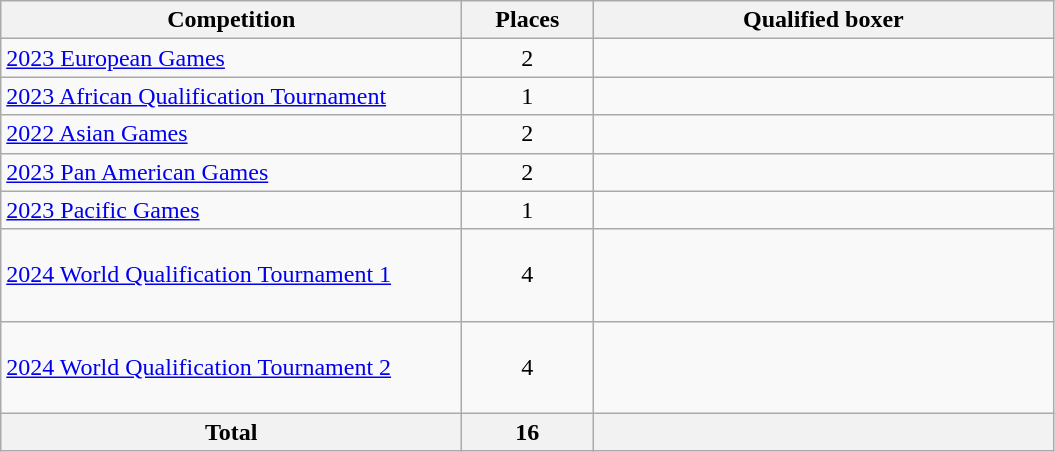<table class = "wikitable">
<tr>
<th width=300>Competition</th>
<th width=80>Places</th>
<th width=300>Qualified boxer</th>
</tr>
<tr>
<td><a href='#'>2023 European Games</a></td>
<td align="center">2</td>
<td><br></td>
</tr>
<tr>
<td><a href='#'>2023 African Qualification Tournament</a></td>
<td align="center">1</td>
<td></td>
</tr>
<tr>
<td><a href='#'>2022 Asian Games</a></td>
<td align="center">2</td>
<td><br></td>
</tr>
<tr>
<td><a href='#'>2023 Pan American Games</a></td>
<td align="center">2</td>
<td><br></td>
</tr>
<tr>
<td><a href='#'>2023 Pacific Games</a></td>
<td align="center">1</td>
<td></td>
</tr>
<tr>
<td><a href='#'>2024 World Qualification Tournament 1</a></td>
<td align="center">4</td>
<td><br><br><br></td>
</tr>
<tr>
<td><a href='#'>2024 World Qualification Tournament 2</a></td>
<td align="center">4</td>
<td><br><br><br></td>
</tr>
<tr>
<th>Total</th>
<th>16</th>
<th></th>
</tr>
</table>
